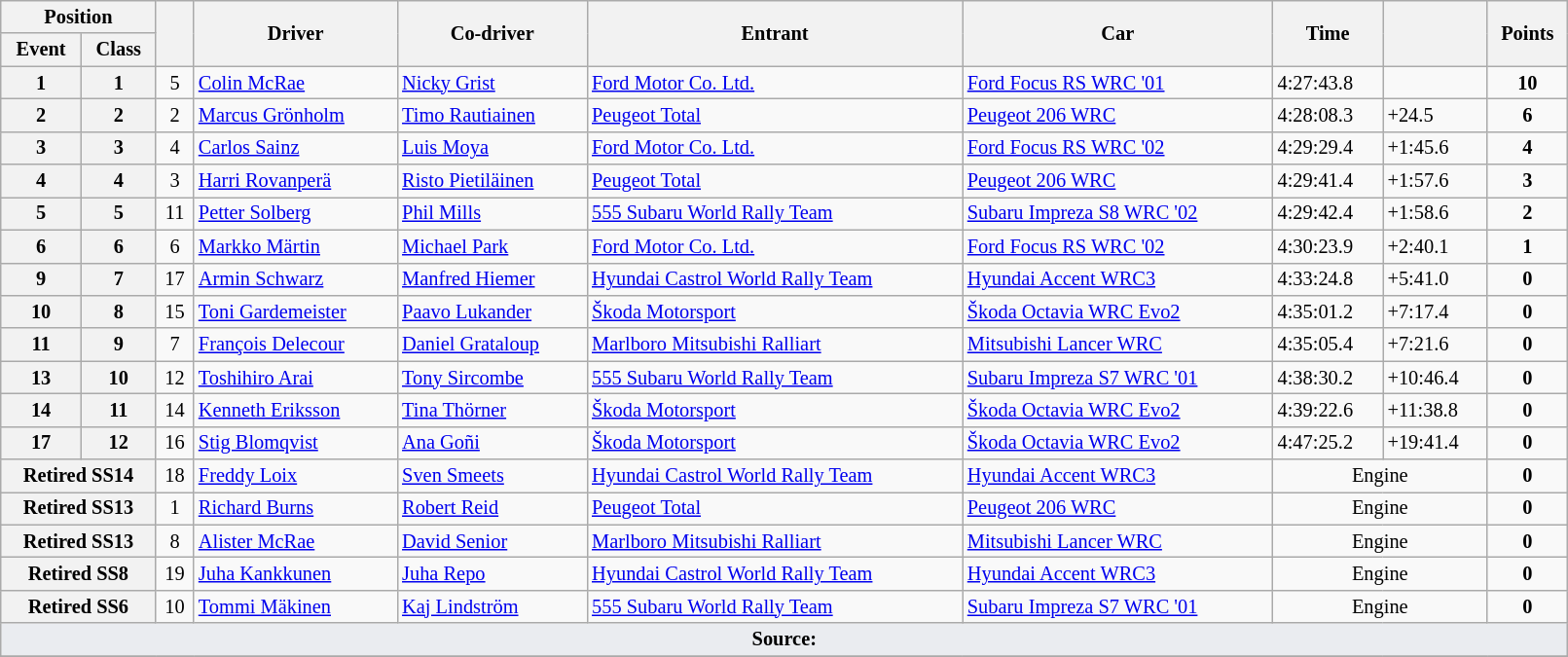<table class="wikitable" width=85% style="font-size: 85%;">
<tr>
<th colspan="2">Position</th>
<th rowspan="2"></th>
<th rowspan="2">Driver</th>
<th rowspan="2">Co-driver</th>
<th rowspan="2">Entrant</th>
<th rowspan="2">Car</th>
<th rowspan="2">Time</th>
<th rowspan="2"></th>
<th rowspan="2">Points</th>
</tr>
<tr>
<th>Event</th>
<th>Class</th>
</tr>
<tr>
<th>1</th>
<th>1</th>
<td align="center">5</td>
<td> <a href='#'>Colin McRae</a></td>
<td> <a href='#'>Nicky Grist</a></td>
<td> <a href='#'>Ford Motor Co. Ltd.</a></td>
<td><a href='#'>Ford Focus RS WRC '01</a></td>
<td>4:27:43.8</td>
<td></td>
<td align="center"><strong>10</strong></td>
</tr>
<tr>
<th>2</th>
<th>2</th>
<td align="center">2</td>
<td> <a href='#'>Marcus Grönholm</a></td>
<td> <a href='#'>Timo Rautiainen</a></td>
<td> <a href='#'>Peugeot Total</a></td>
<td><a href='#'>Peugeot 206 WRC</a></td>
<td>4:28:08.3</td>
<td>+24.5</td>
<td align="center"><strong>6</strong></td>
</tr>
<tr>
<th>3</th>
<th>3</th>
<td align="center">4</td>
<td> <a href='#'>Carlos Sainz</a></td>
<td> <a href='#'>Luis Moya</a></td>
<td> <a href='#'>Ford Motor Co. Ltd.</a></td>
<td><a href='#'>Ford Focus RS WRC '02</a></td>
<td>4:29:29.4</td>
<td>+1:45.6</td>
<td align="center"><strong>4</strong></td>
</tr>
<tr>
<th>4</th>
<th>4</th>
<td align="center">3</td>
<td> <a href='#'>Harri Rovanperä</a></td>
<td> <a href='#'>Risto Pietiläinen</a></td>
<td> <a href='#'>Peugeot Total</a></td>
<td><a href='#'>Peugeot 206 WRC</a></td>
<td>4:29:41.4</td>
<td>+1:57.6</td>
<td align="center"><strong>3</strong></td>
</tr>
<tr>
<th>5</th>
<th>5</th>
<td align="center">11</td>
<td> <a href='#'>Petter Solberg</a></td>
<td> <a href='#'>Phil Mills</a></td>
<td> <a href='#'>555 Subaru World Rally Team</a></td>
<td><a href='#'>Subaru Impreza S8 WRC '02</a></td>
<td>4:29:42.4</td>
<td>+1:58.6</td>
<td align="center"><strong>2</strong></td>
</tr>
<tr>
<th>6</th>
<th>6</th>
<td align="center">6</td>
<td> <a href='#'>Markko Märtin</a></td>
<td> <a href='#'>Michael Park</a></td>
<td> <a href='#'>Ford Motor Co. Ltd.</a></td>
<td><a href='#'>Ford Focus RS WRC '02</a></td>
<td>4:30:23.9</td>
<td>+2:40.1</td>
<td align="center"><strong>1</strong></td>
</tr>
<tr>
<th>9</th>
<th>7</th>
<td align="center">17</td>
<td> <a href='#'>Armin Schwarz</a></td>
<td> <a href='#'>Manfred Hiemer</a></td>
<td> <a href='#'>Hyundai Castrol World Rally Team</a></td>
<td><a href='#'>Hyundai Accent WRC3</a></td>
<td>4:33:24.8</td>
<td>+5:41.0</td>
<td align="center"><strong>0</strong></td>
</tr>
<tr>
<th>10</th>
<th>8</th>
<td align="center">15</td>
<td> <a href='#'>Toni Gardemeister</a></td>
<td> <a href='#'>Paavo Lukander</a></td>
<td> <a href='#'>Škoda Motorsport</a></td>
<td><a href='#'>Škoda Octavia WRC Evo2</a></td>
<td>4:35:01.2</td>
<td>+7:17.4</td>
<td align="center"><strong>0</strong></td>
</tr>
<tr>
<th>11</th>
<th>9</th>
<td align="center">7</td>
<td> <a href='#'>François Delecour</a></td>
<td> <a href='#'>Daniel Grataloup</a></td>
<td> <a href='#'>Marlboro Mitsubishi Ralliart</a></td>
<td><a href='#'>Mitsubishi Lancer WRC</a></td>
<td>4:35:05.4</td>
<td>+7:21.6</td>
<td align="center"><strong>0</strong></td>
</tr>
<tr>
<th>13</th>
<th>10</th>
<td align="center">12</td>
<td> <a href='#'>Toshihiro Arai</a></td>
<td> <a href='#'>Tony Sircombe</a></td>
<td> <a href='#'>555 Subaru World Rally Team</a></td>
<td><a href='#'>Subaru Impreza S7 WRC '01</a></td>
<td>4:38:30.2</td>
<td>+10:46.4</td>
<td align="center"><strong>0</strong></td>
</tr>
<tr>
<th>14</th>
<th>11</th>
<td align="center">14</td>
<td> <a href='#'>Kenneth Eriksson</a></td>
<td> <a href='#'>Tina Thörner</a></td>
<td> <a href='#'>Škoda Motorsport</a></td>
<td><a href='#'>Škoda Octavia WRC Evo2</a></td>
<td>4:39:22.6</td>
<td>+11:38.8</td>
<td align="center"><strong>0</strong></td>
</tr>
<tr>
<th>17</th>
<th>12</th>
<td align="center">16</td>
<td> <a href='#'>Stig Blomqvist</a></td>
<td> <a href='#'>Ana Goñi</a></td>
<td> <a href='#'>Škoda Motorsport</a></td>
<td><a href='#'>Škoda Octavia WRC Evo2</a></td>
<td>4:47:25.2</td>
<td>+19:41.4</td>
<td align="center"><strong>0</strong></td>
</tr>
<tr>
<th colspan="2">Retired SS14</th>
<td align="center">18</td>
<td> <a href='#'>Freddy Loix</a></td>
<td> <a href='#'>Sven Smeets</a></td>
<td> <a href='#'>Hyundai Castrol World Rally Team</a></td>
<td><a href='#'>Hyundai Accent WRC3</a></td>
<td align="center" colspan="2">Engine</td>
<td align="center"><strong>0</strong></td>
</tr>
<tr>
<th colspan="2">Retired SS13</th>
<td align="center">1</td>
<td> <a href='#'>Richard Burns</a></td>
<td> <a href='#'>Robert Reid</a></td>
<td> <a href='#'>Peugeot Total</a></td>
<td><a href='#'>Peugeot 206 WRC</a></td>
<td align="center" colspan="2">Engine</td>
<td align="center"><strong>0</strong></td>
</tr>
<tr>
<th colspan="2">Retired SS13</th>
<td align="center">8</td>
<td> <a href='#'>Alister McRae</a></td>
<td> <a href='#'>David Senior</a></td>
<td> <a href='#'>Marlboro Mitsubishi Ralliart</a></td>
<td><a href='#'>Mitsubishi Lancer WRC</a></td>
<td align="center" colspan="2">Engine</td>
<td align="center"><strong>0</strong></td>
</tr>
<tr>
<th colspan="2">Retired SS8</th>
<td align="center">19</td>
<td> <a href='#'>Juha Kankkunen</a></td>
<td> <a href='#'>Juha Repo</a></td>
<td> <a href='#'>Hyundai Castrol World Rally Team</a></td>
<td><a href='#'>Hyundai Accent WRC3</a></td>
<td align="center" colspan="2">Engine</td>
<td align="center"><strong>0</strong></td>
</tr>
<tr>
<th colspan="2">Retired SS6</th>
<td align="center">10</td>
<td> <a href='#'>Tommi Mäkinen</a></td>
<td> <a href='#'>Kaj Lindström</a></td>
<td> <a href='#'>555 Subaru World Rally Team</a></td>
<td><a href='#'>Subaru Impreza S7 WRC '01</a></td>
<td align="center" colspan="2">Engine</td>
<td align="center"><strong>0</strong></td>
</tr>
<tr>
<td style="background-color:#EAECF0; text-align:center" colspan="10"><strong>Source:</strong></td>
</tr>
<tr>
</tr>
</table>
